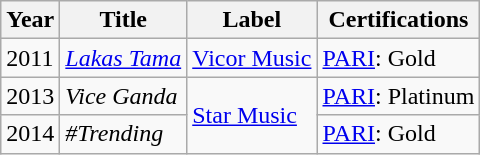<table class="wikitable">
<tr>
<th><strong>Year</strong></th>
<th><strong>Title</strong></th>
<th><strong>Label</strong></th>
<th><strong>Certifications</strong></th>
</tr>
<tr>
<td>2011</td>
<td><em><a href='#'>Lakas Tama</a></em></td>
<td><a href='#'>Vicor Music</a></td>
<td><a href='#'>PARI</a>: Gold </td>
</tr>
<tr>
<td>2013</td>
<td><em>Vice Ganda</em></td>
<td rowspan="2"><a href='#'>Star Music</a></td>
<td><a href='#'>PARI</a>: Platinum</td>
</tr>
<tr>
<td>2014</td>
<td><em>#Trending</em></td>
<td><a href='#'>PARI</a>: Gold </td>
</tr>
</table>
